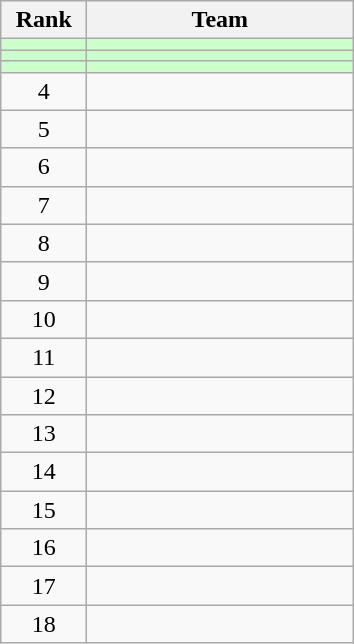<table class="wikitable" style="text-align: center">
<tr>
<th width=50>Rank</th>
<th width=170>Team</th>
</tr>
<tr bgcolor=#ccffcc>
<td></td>
<td align=left></td>
</tr>
<tr bgcolor=#ccffcc>
<td></td>
<td align=left></td>
</tr>
<tr bgcolor=#ccffcc>
<td></td>
<td align=left></td>
</tr>
<tr>
<td>4</td>
<td align=left></td>
</tr>
<tr>
<td>5</td>
<td align=left></td>
</tr>
<tr>
<td>6</td>
<td align=left></td>
</tr>
<tr>
<td>7</td>
<td align=left></td>
</tr>
<tr>
<td>8</td>
<td align=left></td>
</tr>
<tr>
<td>9</td>
<td align=left></td>
</tr>
<tr>
<td>10</td>
<td align=left></td>
</tr>
<tr>
<td>11</td>
<td align=left></td>
</tr>
<tr>
<td>12</td>
<td align=left></td>
</tr>
<tr>
<td>13</td>
<td align=left></td>
</tr>
<tr>
<td>14</td>
<td align=left></td>
</tr>
<tr>
<td>15</td>
<td align=left></td>
</tr>
<tr>
<td>16</td>
<td align=left></td>
</tr>
<tr>
<td>17</td>
<td align=left></td>
</tr>
<tr>
<td>18</td>
<td align=left></td>
</tr>
</table>
